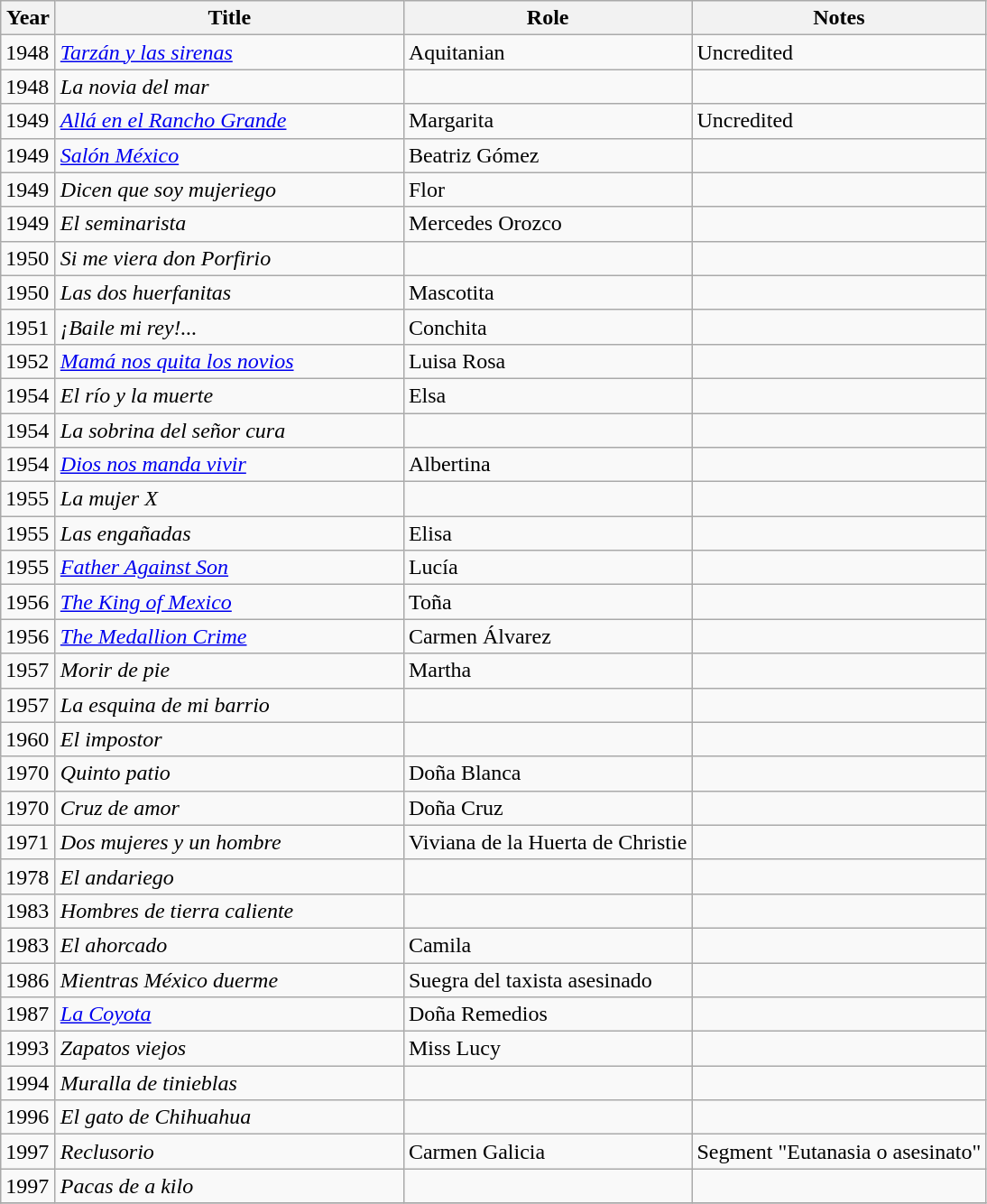<table class="wikitable sortable">
<tr>
<th width="33">Year</th>
<th width="250">Title</th>
<th>Role</th>
<th class="unsortable">Notes</th>
</tr>
<tr>
<td>1948</td>
<td><em><a href='#'>Tarzán y las sirenas</a> </em></td>
<td>Aquitanian</td>
<td>Uncredited</td>
</tr>
<tr>
<td>1948</td>
<td><em>La novia del mar </em></td>
<td></td>
<td></td>
</tr>
<tr>
<td>1949</td>
<td><em><a href='#'>Allá en el Rancho Grande</a></em></td>
<td>Margarita</td>
<td>Uncredited</td>
</tr>
<tr>
<td>1949</td>
<td><em><a href='#'>Salón México</a></em></td>
<td>Beatriz Gómez</td>
<td></td>
</tr>
<tr>
<td>1949</td>
<td><em>Dicen que soy mujeriego  </em></td>
<td>Flor</td>
<td></td>
</tr>
<tr>
<td>1949</td>
<td><em>El seminarista </em></td>
<td>Mercedes Orozco</td>
<td></td>
</tr>
<tr>
<td>1950</td>
<td><em>Si me viera don Porfirio </em></td>
<td></td>
<td></td>
</tr>
<tr>
<td>1950</td>
<td><em>Las dos huerfanitas </em></td>
<td>Mascotita</td>
<td></td>
</tr>
<tr>
<td>1951</td>
<td><em>¡Baile mi rey!... </em></td>
<td>Conchita</td>
<td></td>
</tr>
<tr>
<td>1952</td>
<td><em><a href='#'>Mamá nos quita los novios</a></em></td>
<td>Luisa Rosa</td>
<td></td>
</tr>
<tr>
<td>1954</td>
<td><em>El río y la muerte </em></td>
<td>Elsa</td>
<td></td>
</tr>
<tr>
<td>1954</td>
<td><em>La sobrina del señor cura </em></td>
<td></td>
<td></td>
</tr>
<tr>
<td>1954</td>
<td><em><a href='#'>Dios nos manda vivir</a></em></td>
<td>Albertina</td>
<td></td>
</tr>
<tr>
<td>1955</td>
<td><em>La mujer X </em></td>
<td></td>
<td></td>
</tr>
<tr>
<td>1955</td>
<td><em>Las engañadas </em></td>
<td>Elisa</td>
<td></td>
</tr>
<tr>
<td>1955</td>
<td><em><a href='#'>Father Against Son</a></em></td>
<td>Lucía</td>
<td></td>
</tr>
<tr>
<td>1956</td>
<td><em><a href='#'>The King of Mexico</a></em></td>
<td>Toña</td>
<td></td>
</tr>
<tr>
<td>1956</td>
<td><em><a href='#'>The Medallion Crime</a></em></td>
<td>Carmen Álvarez</td>
<td></td>
</tr>
<tr>
<td>1957</td>
<td><em>Morir de pie </em></td>
<td>Martha</td>
<td></td>
</tr>
<tr>
<td>1957</td>
<td><em>La esquina de mi barrio </em></td>
<td></td>
<td></td>
</tr>
<tr>
<td>1960</td>
<td><em>El impostor </em></td>
<td></td>
<td></td>
</tr>
<tr>
<td>1970</td>
<td><em>Quinto patio </em></td>
<td>Doña Blanca</td>
<td></td>
</tr>
<tr>
<td>1970</td>
<td><em>Cruz de amor </em></td>
<td>Doña Cruz</td>
<td></td>
</tr>
<tr>
<td>1971</td>
<td><em>Dos mujeres y un hombre </em></td>
<td>Viviana de la Huerta de Christie</td>
<td></td>
</tr>
<tr>
<td>1978</td>
<td><em>El andariego </em></td>
<td></td>
<td></td>
</tr>
<tr>
<td>1983</td>
<td><em>Hombres de tierra caliente</em></td>
<td></td>
<td></td>
</tr>
<tr>
<td>1983</td>
<td><em>El ahorcado</em></td>
<td>Camila</td>
<td></td>
</tr>
<tr>
<td>1986</td>
<td><em>Mientras México duerme</em></td>
<td>Suegra del taxista asesinado</td>
<td></td>
</tr>
<tr>
<td>1987</td>
<td><em><a href='#'>La Coyota</a></em></td>
<td>Doña Remedios</td>
<td></td>
</tr>
<tr>
<td>1993</td>
<td><em>Zapatos viejos </em></td>
<td>Miss Lucy</td>
<td></td>
</tr>
<tr>
<td>1994</td>
<td><em>Muralla de tinieblas</em></td>
<td></td>
<td></td>
</tr>
<tr>
<td>1996</td>
<td><em>El gato de Chihuahua </em></td>
<td></td>
<td></td>
</tr>
<tr>
<td>1997</td>
<td><em>Reclusorio</em></td>
<td>Carmen Galicia</td>
<td>Segment "Eutanasia o asesinato"</td>
</tr>
<tr>
<td>1997</td>
<td><em>Pacas de a kilo </em></td>
<td></td>
<td></td>
</tr>
<tr>
</tr>
</table>
